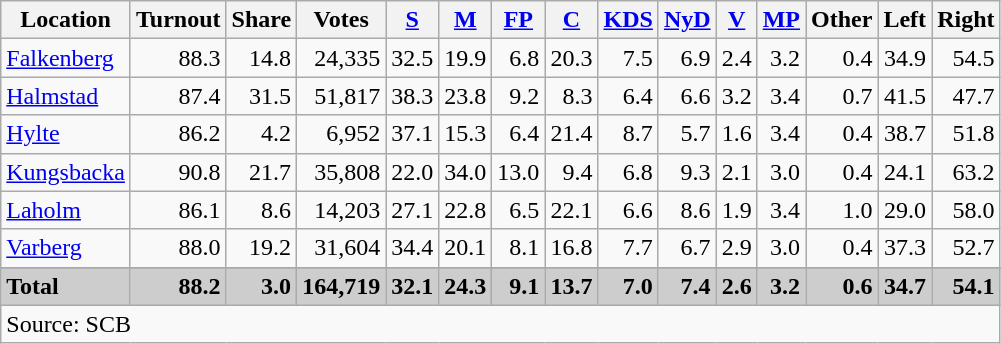<table class="wikitable sortable" style=text-align:right>
<tr>
<th>Location</th>
<th>Turnout</th>
<th>Share</th>
<th>Votes</th>
<th><a href='#'>S</a></th>
<th><a href='#'>M</a></th>
<th><a href='#'>FP</a></th>
<th><a href='#'>C</a></th>
<th><a href='#'>KDS</a></th>
<th><a href='#'>NyD</a></th>
<th><a href='#'>V</a></th>
<th><a href='#'>MP</a></th>
<th>Other</th>
<th>Left</th>
<th>Right</th>
</tr>
<tr>
<td align=left><a href='#'>Falkenberg</a></td>
<td>88.3</td>
<td>14.8</td>
<td>24,335</td>
<td>32.5</td>
<td>19.9</td>
<td>6.8</td>
<td>20.3</td>
<td>7.5</td>
<td>6.9</td>
<td>2.4</td>
<td>3.2</td>
<td>0.4</td>
<td>34.9</td>
<td>54.5</td>
</tr>
<tr>
<td align=left><a href='#'>Halmstad</a></td>
<td>87.4</td>
<td>31.5</td>
<td>51,817</td>
<td>38.3</td>
<td>23.8</td>
<td>9.2</td>
<td>8.3</td>
<td>6.4</td>
<td>6.6</td>
<td>3.2</td>
<td>3.4</td>
<td>0.7</td>
<td>41.5</td>
<td>47.7</td>
</tr>
<tr>
<td align=left><a href='#'>Hylte</a></td>
<td>86.2</td>
<td>4.2</td>
<td>6,952</td>
<td>37.1</td>
<td>15.3</td>
<td>6.4</td>
<td>21.4</td>
<td>8.7</td>
<td>5.7</td>
<td>1.6</td>
<td>3.4</td>
<td>0.4</td>
<td>38.7</td>
<td>51.8</td>
</tr>
<tr>
<td align=left><a href='#'>Kungsbacka</a></td>
<td>90.8</td>
<td>21.7</td>
<td>35,808</td>
<td>22.0</td>
<td>34.0</td>
<td>13.0</td>
<td>9.4</td>
<td>6.8</td>
<td>9.3</td>
<td>2.1</td>
<td>3.0</td>
<td>0.4</td>
<td>24.1</td>
<td>63.2</td>
</tr>
<tr>
<td align=left><a href='#'>Laholm</a></td>
<td>86.1</td>
<td>8.6</td>
<td>14,203</td>
<td>27.1</td>
<td>22.8</td>
<td>6.5</td>
<td>22.1</td>
<td>6.6</td>
<td>8.6</td>
<td>1.9</td>
<td>3.4</td>
<td>1.0</td>
<td>29.0</td>
<td>58.0</td>
</tr>
<tr>
<td align=left><a href='#'>Varberg</a></td>
<td>88.0</td>
<td>19.2</td>
<td>31,604</td>
<td>34.4</td>
<td>20.1</td>
<td>8.1</td>
<td>16.8</td>
<td>7.7</td>
<td>6.7</td>
<td>2.9</td>
<td>3.0</td>
<td>0.4</td>
<td>37.3</td>
<td>52.7</td>
</tr>
<tr>
</tr>
<tr style="background:#CDCDCD;">
<td align=left><strong>Total</strong></td>
<td><strong>88.2</strong></td>
<td><strong>3.0</strong></td>
<td><strong>164,719</strong></td>
<td><strong>32.1</strong></td>
<td><strong>24.3</strong></td>
<td><strong>9.1</strong></td>
<td><strong>13.7</strong></td>
<td><strong>7.0</strong></td>
<td><strong>7.4</strong></td>
<td><strong>2.6</strong></td>
<td><strong>3.2</strong></td>
<td><strong>0.6</strong></td>
<td><strong>34.7</strong></td>
<td><strong>54.1</strong></td>
</tr>
<tr>
<td align=left colspan=15>Source: SCB </td>
</tr>
</table>
